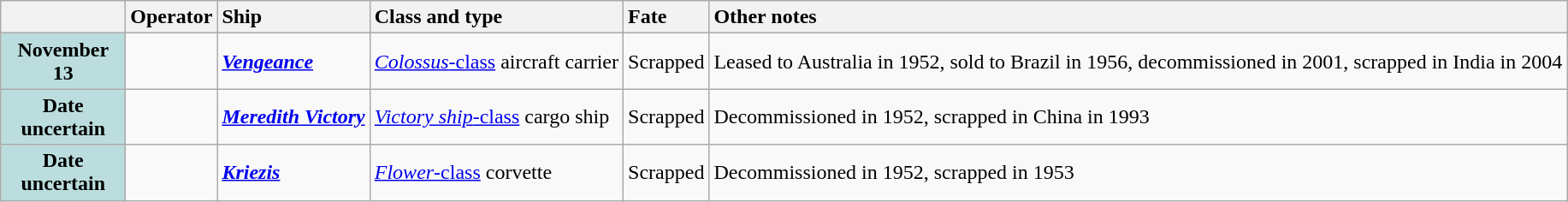<table class="wikitable">
<tr>
<th width="90"></th>
<th style="text-align: left;">Operator</th>
<th style="text-align: left;">Ship</th>
<th style="text-align: left;">Class and type</th>
<th style="text-align: left;">Fate</th>
<th style="text-align: left;">Other notes</th>
</tr>
<tr>
<th style="background: #bbdddd;">November 13</th>
<td></td>
<td><a href='#'><strong><em>Vengeance</em></strong></a></td>
<td><a href='#'><em>Colossus</em>-class</a> aircraft carrier</td>
<td>Scrapped</td>
<td>Leased to Australia in 1952, sold to Brazil in 1956, decommissioned in 2001, scrapped in India in 2004</td>
</tr>
<tr>
<th style="background: #bbdddd;">Date uncertain</th>
<td></td>
<td><a href='#'><strong><em>Meredith Victory</em></strong></a></td>
<td><a href='#'><em>Victory ship</em>-class</a> cargo ship</td>
<td>Scrapped</td>
<td>Decommissioned in 1952, scrapped in China in 1993</td>
</tr>
<tr>
<th style="background: #bbdddd;">Date uncertain</th>
<td></td>
<td><a href='#'><strong><em>Kriezis</em></strong></a></td>
<td><a href='#'><em>Flower</em>-class</a> corvette</td>
<td>Scrapped</td>
<td>Decommissioned in 1952, scrapped in 1953</td>
</tr>
</table>
